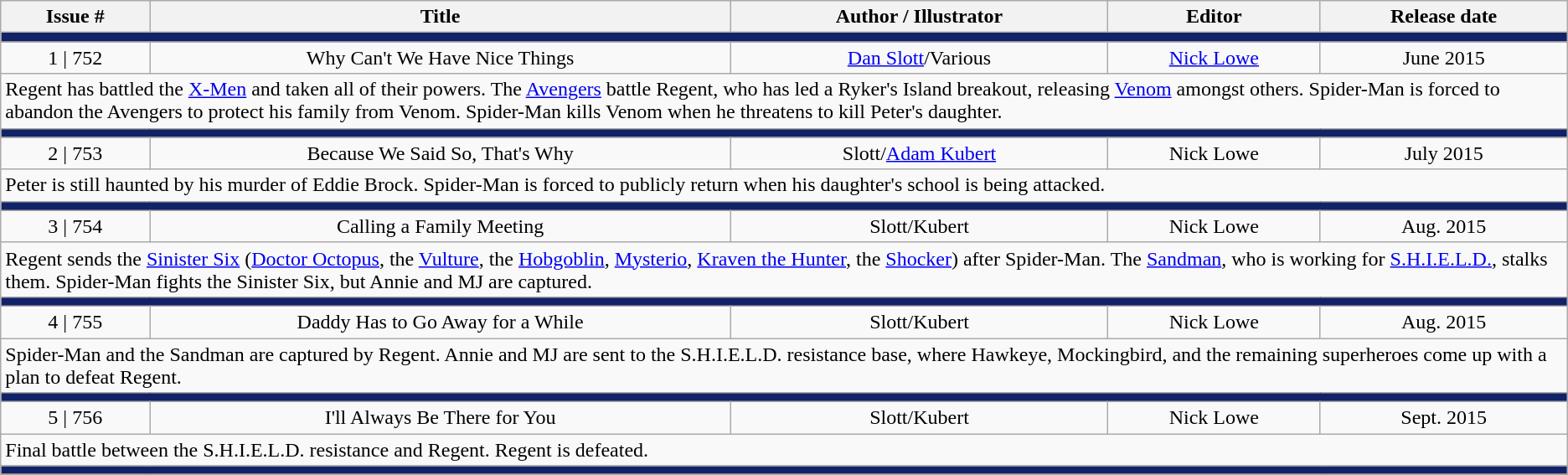<table class="wikitable">
<tr>
<th>Issue #</th>
<th>Title</th>
<th>Author / Illustrator</th>
<th>Editor</th>
<th>Release date</th>
</tr>
<tr>
<td colspan="6" bgcolor="#112266"></td>
</tr>
<tr>
<td align="center">1  |  752</td>
<td align="center">Why Can't We Have Nice Things</td>
<td align="center"><a href='#'>Dan Slott</a>/Various</td>
<td align="center"><a href='#'>Nick Lowe</a></td>
<td align="center">June 2015</td>
</tr>
<tr>
<td colspan="6">Regent has battled the <a href='#'>X-Men</a> and taken all of their powers. The <a href='#'>Avengers</a> battle Regent, who has led a Ryker's Island breakout, releasing <a href='#'>Venom</a> amongst others. Spider-Man is forced to abandon the Avengers to protect his family from Venom. Spider-Man kills Venom when he threatens to kill Peter's daughter.</td>
</tr>
<tr>
<td colspan="6" bgcolor="#112266"></td>
</tr>
<tr>
<td align="center">2  |  753</td>
<td align="center">Because We Said So, That's Why</td>
<td align="center">Slott/<a href='#'>Adam Kubert</a></td>
<td align="center">Nick Lowe</td>
<td align="center">July 2015</td>
</tr>
<tr>
<td colspan="6">Peter is still haunted by his murder of Eddie Brock. Spider-Man is forced to publicly return when his daughter's school is being attacked.</td>
</tr>
<tr>
<td colspan="6" bgcolor="#112266"></td>
</tr>
<tr>
<td align="center">3  |  754</td>
<td align="center">Calling a Family Meeting</td>
<td align="center">Slott/Kubert</td>
<td align="center">Nick Lowe</td>
<td align="center">Aug. 2015</td>
</tr>
<tr>
<td colspan="6">Regent sends the <a href='#'>Sinister Six</a> (<a href='#'>Doctor Octopus</a>, the <a href='#'>Vulture</a>, the <a href='#'>Hobgoblin</a>, <a href='#'>Mysterio</a>, <a href='#'>Kraven the Hunter</a>, the <a href='#'>Shocker</a>) after Spider-Man. The <a href='#'>Sandman</a>, who is working for <a href='#'>S.H.I.E.L.D.</a>, stalks them. Spider-Man fights the Sinister Six, but Annie and MJ are captured.</td>
</tr>
<tr>
<td colspan="6" bgcolor="#112266"></td>
</tr>
<tr>
<td align="center">4  |  755</td>
<td align="center">Daddy Has to Go Away for a While</td>
<td align="center">Slott/Kubert</td>
<td align="center">Nick Lowe</td>
<td align="center">Aug. 2015</td>
</tr>
<tr>
<td colspan="6">Spider-Man and the Sandman are captured by Regent. Annie and MJ are sent to the S.H.I.E.L.D. resistance base, where Hawkeye, Mockingbird, and the remaining superheroes come up with a plan to defeat Regent.</td>
</tr>
<tr>
<td colspan="6" bgcolor="#112266"></td>
</tr>
<tr>
<td align="center">5  |  756</td>
<td align="center">I'll Always Be There for You</td>
<td align="center">Slott/Kubert</td>
<td align="center">Nick Lowe</td>
<td align="center">Sept. 2015</td>
</tr>
<tr>
<td colspan="6">Final battle between the S.H.I.E.L.D. resistance and Regent. Regent is defeated.</td>
</tr>
<tr>
<td colspan="6" bgcolor="#112266"></td>
</tr>
<tr>
</tr>
</table>
